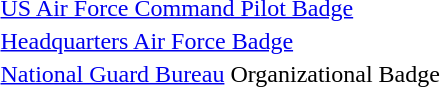<table>
<tr>
<td></td>
<td><a href='#'>US Air Force Command Pilot Badge</a></td>
</tr>
<tr>
<td></td>
<td><a href='#'>Headquarters Air Force Badge</a></td>
</tr>
<tr>
<td></td>
<td><a href='#'>National Guard Bureau</a> Organizational Badge</td>
</tr>
</table>
